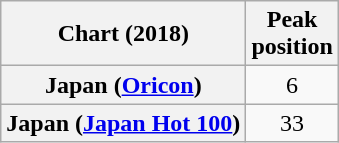<table class="wikitable plainrowheaders" style="text-align:center;">
<tr>
<th>Chart (2018)</th>
<th>Peak<br>position</th>
</tr>
<tr>
<th scope="row">Japan (<a href='#'>Oricon</a>)</th>
<td>6</td>
</tr>
<tr>
<th scope="row">Japan (<a href='#'>Japan Hot 100</a>)</th>
<td>33</td>
</tr>
</table>
